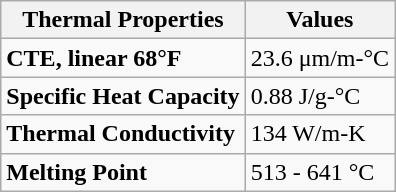<table class="wikitable">
<tr>
<th>Thermal Properties </th>
<th>Values</th>
</tr>
<tr>
<td><strong>CTE, linear 68°F</strong></td>
<td>23.6 μm/m-°C</td>
</tr>
<tr>
<td><strong>Specific Heat Capacity</strong></td>
<td>0.88 J/g-°C</td>
</tr>
<tr>
<td><strong>Thermal Conductivity</strong></td>
<td>134 W/m-K</td>
</tr>
<tr>
<td><strong>Melting Point</strong></td>
<td>513 - 641 °C</td>
</tr>
</table>
